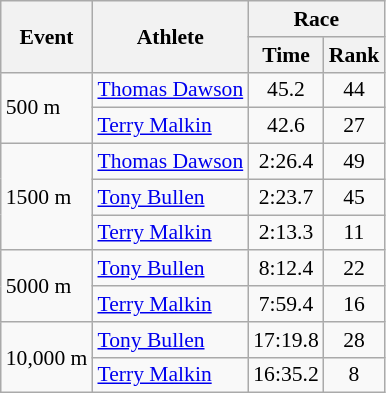<table class="wikitable" border="1" style="font-size:90%">
<tr>
<th rowspan=2>Event</th>
<th rowspan=2>Athlete</th>
<th colspan=2>Race</th>
</tr>
<tr>
<th>Time</th>
<th>Rank</th>
</tr>
<tr>
<td rowspan=2>500 m</td>
<td><a href='#'>Thomas Dawson</a></td>
<td align=center>45.2</td>
<td align=center>44</td>
</tr>
<tr>
<td><a href='#'>Terry Malkin</a></td>
<td align=center>42.6</td>
<td align=center>27</td>
</tr>
<tr>
<td rowspan=3>1500 m</td>
<td><a href='#'>Thomas Dawson</a></td>
<td align=center>2:26.4</td>
<td align=center>49</td>
</tr>
<tr>
<td><a href='#'>Tony Bullen</a></td>
<td align=center>2:23.7</td>
<td align=center>45</td>
</tr>
<tr>
<td><a href='#'>Terry Malkin</a></td>
<td align=center>2:13.3</td>
<td align=center>11</td>
</tr>
<tr>
<td rowspan=2>5000 m</td>
<td><a href='#'>Tony Bullen</a></td>
<td align=center>8:12.4</td>
<td align=center>22</td>
</tr>
<tr>
<td><a href='#'>Terry Malkin</a></td>
<td align=center>7:59.4</td>
<td align=center>16</td>
</tr>
<tr>
<td rowspan=2>10,000 m</td>
<td><a href='#'>Tony Bullen</a></td>
<td align=center>17:19.8</td>
<td align=center>28</td>
</tr>
<tr>
<td><a href='#'>Terry Malkin</a></td>
<td align=center>16:35.2</td>
<td align=center>8</td>
</tr>
</table>
